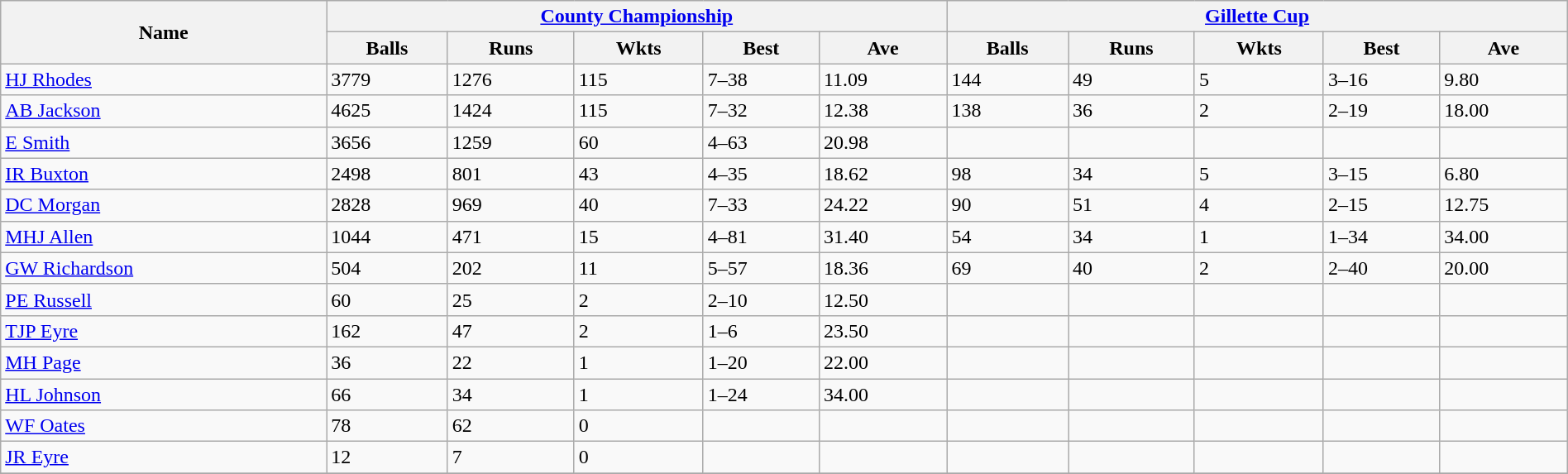<table class="wikitable" width="100%">
<tr bgcolor="#efefef">
<th rowspan=2>Name</th>
<th colspan=5><a href='#'>County Championship</a></th>
<th colspan=5><a href='#'>Gillette Cup</a></th>
</tr>
<tr>
<th>Balls</th>
<th>Runs</th>
<th>Wkts</th>
<th>Best</th>
<th>Ave</th>
<th>Balls</th>
<th>Runs</th>
<th>Wkts</th>
<th>Best</th>
<th>Ave</th>
</tr>
<tr>
<td><a href='#'>HJ Rhodes</a></td>
<td>3779</td>
<td>1276</td>
<td>115</td>
<td>7–38</td>
<td>11.09</td>
<td>144</td>
<td>49</td>
<td>5</td>
<td>3–16</td>
<td>9.80</td>
</tr>
<tr>
<td><a href='#'>AB Jackson</a></td>
<td>4625</td>
<td>1424</td>
<td>115</td>
<td>7–32</td>
<td>12.38</td>
<td>138</td>
<td>36</td>
<td>2</td>
<td>2–19</td>
<td>18.00</td>
</tr>
<tr>
<td><a href='#'>E Smith</a></td>
<td>3656</td>
<td>1259</td>
<td>60</td>
<td>4–63</td>
<td>20.98</td>
<td></td>
<td></td>
<td></td>
<td></td>
<td></td>
</tr>
<tr>
<td><a href='#'>IR Buxton</a></td>
<td>2498</td>
<td>801</td>
<td>43</td>
<td>4–35</td>
<td>18.62</td>
<td>98</td>
<td>34</td>
<td>5</td>
<td>3–15</td>
<td>6.80</td>
</tr>
<tr>
<td><a href='#'>DC Morgan</a></td>
<td>2828</td>
<td>969</td>
<td>40</td>
<td>7–33</td>
<td>24.22</td>
<td>90</td>
<td>51</td>
<td>4</td>
<td>2–15</td>
<td>12.75</td>
</tr>
<tr>
<td><a href='#'>MHJ Allen</a></td>
<td>1044</td>
<td>471</td>
<td>15</td>
<td>4–81</td>
<td>31.40</td>
<td>54</td>
<td>34</td>
<td>1</td>
<td>1–34</td>
<td>34.00</td>
</tr>
<tr>
<td><a href='#'>GW Richardson</a></td>
<td>504</td>
<td>202</td>
<td>11</td>
<td>5–57</td>
<td>18.36</td>
<td>69</td>
<td>40</td>
<td>2</td>
<td>2–40</td>
<td>20.00</td>
</tr>
<tr>
<td><a href='#'>PE Russell</a></td>
<td>60</td>
<td>25</td>
<td>2</td>
<td>2–10</td>
<td>12.50</td>
<td></td>
<td></td>
<td></td>
<td></td>
<td></td>
</tr>
<tr>
<td><a href='#'>TJP Eyre</a></td>
<td>162</td>
<td>47</td>
<td>2</td>
<td>1–6</td>
<td>23.50</td>
<td></td>
<td></td>
<td></td>
<td></td>
<td></td>
</tr>
<tr>
<td><a href='#'>MH Page</a></td>
<td>36</td>
<td>22</td>
<td>1</td>
<td>1–20</td>
<td>22.00</td>
<td></td>
<td></td>
<td></td>
<td></td>
<td></td>
</tr>
<tr>
<td><a href='#'>HL Johnson</a></td>
<td>66</td>
<td>34</td>
<td>1</td>
<td>1–24</td>
<td>34.00</td>
<td></td>
<td></td>
<td></td>
<td></td>
<td></td>
</tr>
<tr>
<td><a href='#'>WF Oates</a></td>
<td>78</td>
<td>62</td>
<td>0</td>
<td></td>
<td></td>
<td></td>
<td></td>
<td></td>
<td></td>
<td></td>
</tr>
<tr>
<td><a href='#'>JR Eyre</a></td>
<td>12</td>
<td>7</td>
<td>0</td>
<td></td>
<td></td>
<td></td>
<td></td>
<td></td>
<td></td>
<td><br></td>
</tr>
<tr>
</tr>
</table>
